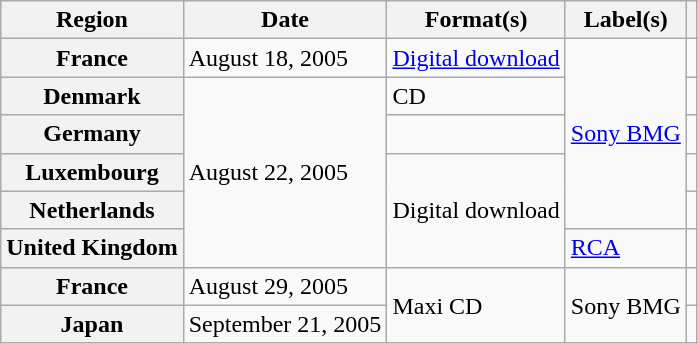<table class="wikitable plainrowheaders">
<tr>
<th scope="col">Region</th>
<th scope="col">Date</th>
<th scope="col">Format(s)</th>
<th scope="col">Label(s)</th>
<th scope="col"></th>
</tr>
<tr>
<th scope="row">France</th>
<td>August 18, 2005</td>
<td><a href='#'>Digital download</a></td>
<td rowspan="5"><a href='#'>Sony BMG</a></td>
<td align="center"></td>
</tr>
<tr>
<th scope="row">Denmark</th>
<td rowspan="5">August 22, 2005</td>
<td>CD</td>
<td align="center"></td>
</tr>
<tr>
<th scope="row">Germany</th>
<td></td>
<td align="center"></td>
</tr>
<tr>
<th scope="row">Luxembourg</th>
<td rowspan="3">Digital download</td>
<td align="center"></td>
</tr>
<tr>
<th scope="row">Netherlands</th>
<td align="center"></td>
</tr>
<tr>
<th scope="row">United Kingdom</th>
<td><a href='#'>RCA</a></td>
<td align="center"></td>
</tr>
<tr>
<th scope="row">France</th>
<td>August 29, 2005</td>
<td rowspan="2">Maxi CD</td>
<td rowspan="2">Sony BMG</td>
<td></td>
</tr>
<tr>
<th scope="row">Japan</th>
<td>September 21, 2005</td>
<td align="center"></td>
</tr>
</table>
